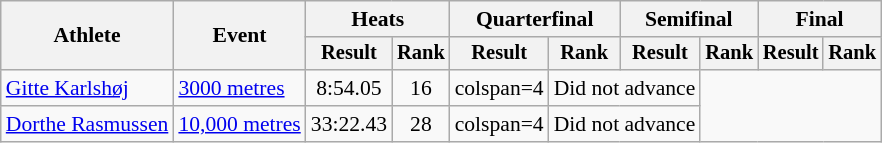<table class="wikitable" style="font-size:90%">
<tr>
<th rowspan="2">Athlete</th>
<th rowspan="2">Event</th>
<th colspan="2">Heats</th>
<th colspan="2">Quarterfinal</th>
<th colspan="2">Semifinal</th>
<th colspan="2">Final</th>
</tr>
<tr style="font-size:95%">
<th>Result</th>
<th>Rank</th>
<th>Result</th>
<th>Rank</th>
<th>Result</th>
<th>Rank</th>
<th>Result</th>
<th>Rank</th>
</tr>
<tr align=center>
<td align=left><a href='#'>Gitte Karlshøj</a></td>
<td align=left><a href='#'>3000 metres</a></td>
<td>8:54.05</td>
<td>16</td>
<td>colspan=4</td>
<td colspan=2>Did not advance</td>
</tr>
<tr align=center>
<td align=left><a href='#'>Dorthe Rasmussen</a></td>
<td align=left><a href='#'>10,000 metres</a></td>
<td>33:22.43</td>
<td>28</td>
<td>colspan=4</td>
<td colspan=2>Did not advance</td>
</tr>
</table>
